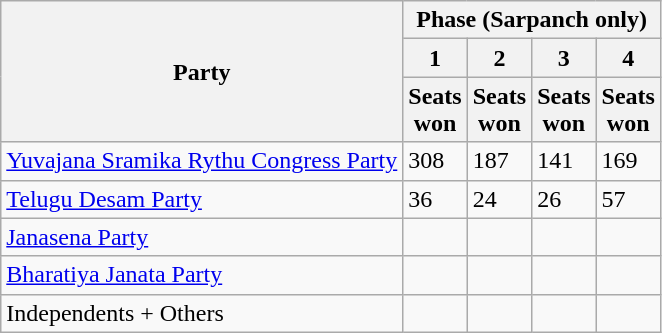<table class="wikitable">
<tr>
<th rowspan="3">Party</th>
<th colspan="4">Phase (Sarpanch only)</th>
</tr>
<tr>
<th>1</th>
<th>2</th>
<th>3</th>
<th>4</th>
</tr>
<tr>
<th>Seats<br>won</th>
<th>Seats<br>won</th>
<th>Seats<br>won</th>
<th>Seats<br>won</th>
</tr>
<tr>
<td><a href='#'>Yuvajana Sramika Rythu Congress Party</a></td>
<td>308</td>
<td>187</td>
<td>141</td>
<td>169</td>
</tr>
<tr>
<td><a href='#'>Telugu Desam Party</a></td>
<td>36</td>
<td>24</td>
<td>26</td>
<td>57</td>
</tr>
<tr>
<td><a href='#'>Janasena Party</a></td>
<td></td>
<td></td>
<td></td>
<td></td>
</tr>
<tr>
<td><a href='#'>Bharatiya Janata Party</a></td>
<td></td>
<td></td>
<td></td>
<td></td>
</tr>
<tr>
<td>Independents + Others</td>
<td></td>
<td></td>
<td></td>
<td></td>
</tr>
</table>
